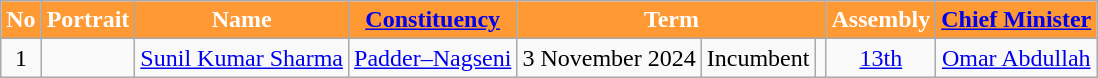<table class="wikitable">
<tr>
<th style="background-color:#FF9933; color:white">No</th>
<th style="background-color:#FF9933; color:white">Portrait</th>
<th style="background-color:#FF9933; color:white">Name</th>
<th style="background-color:#FF9933; color:white"><a href='#'>Constituency</a></th>
<th colspan="3" style="background-color:#FF9933; color:white">Term</th>
<th style="background-color:#FF9933; color:white">Assembly</th>
<th style="background-color:#FF9933; color:white"><a href='#'>Chief Minister</a></th>
</tr>
<tr style="text-align:center;">
<td>1</td>
<td></td>
<td><a href='#'>Sunil Kumar Sharma</a></td>
<td><a href='#'>Padder–Nagseni</a></td>
<td>3 November 2024</td>
<td>Incumbent</td>
<td></td>
<td><a href='#'>13th</a></td>
<td><a href='#'>Omar Abdullah</a></td>
</tr>
</table>
